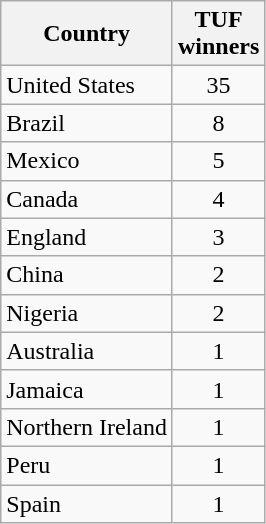<table class="wikitable" style="text-align:center">
<tr>
<th>Country</th>
<th>TUF<br>winners</th>
</tr>
<tr>
<td align="left"> United States</td>
<td>35</td>
</tr>
<tr>
<td align="left"> Brazil</td>
<td>8</td>
</tr>
<tr>
<td align="left"> Mexico</td>
<td>5</td>
</tr>
<tr>
<td align="left"> Canada</td>
<td>4</td>
</tr>
<tr>
<td align="left"> England</td>
<td>3</td>
</tr>
<tr>
<td align="left"> China</td>
<td>2</td>
</tr>
<tr>
<td align="left"> Nigeria</td>
<td>2</td>
</tr>
<tr>
<td align="left"> Australia</td>
<td>1</td>
</tr>
<tr>
<td align="left"> Jamaica</td>
<td>1</td>
</tr>
<tr>
<td align="left"> Northern Ireland</td>
<td>1</td>
</tr>
<tr>
<td align="left"> Peru</td>
<td>1</td>
</tr>
<tr>
<td align="left"> Spain</td>
<td>1</td>
</tr>
</table>
